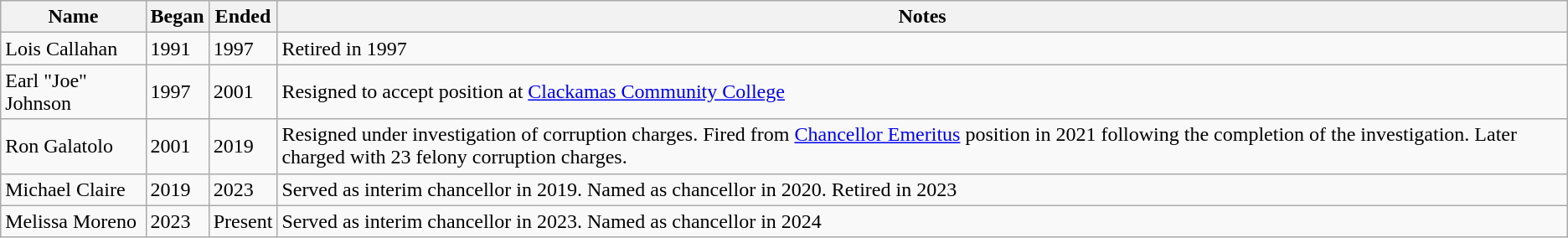<table class="wikitable" style="font-size:100%;">
<tr>
<th scope="column">Name</th>
<th scope="column">Began</th>
<th scope="column">Ended</th>
<th scope="column">Notes</th>
</tr>
<tr>
<td>Lois Callahan</td>
<td>1991</td>
<td>1997</td>
<td>Retired in 1997</td>
</tr>
<tr>
<td>Earl "Joe" Johnson</td>
<td>1997</td>
<td>2001</td>
<td>Resigned to accept position at <a href='#'>Clackamas Community College</a></td>
</tr>
<tr>
<td>Ron Galatolo</td>
<td>2001</td>
<td>2019</td>
<td>Resigned under investigation of corruption charges. Fired from <a href='#'>Chancellor Emeritus</a> position in 2021 following the completion of the investigation. Later charged with 23 felony corruption charges.</td>
</tr>
<tr>
<td>Michael Claire</td>
<td>2019</td>
<td>2023</td>
<td>Served as interim chancellor in 2019. Named as chancellor in 2020. Retired in 2023</td>
</tr>
<tr>
<td>Melissa Moreno</td>
<td>2023</td>
<td>Present</td>
<td>Served as interim chancellor in 2023. Named as chancellor in 2024</td>
</tr>
</table>
